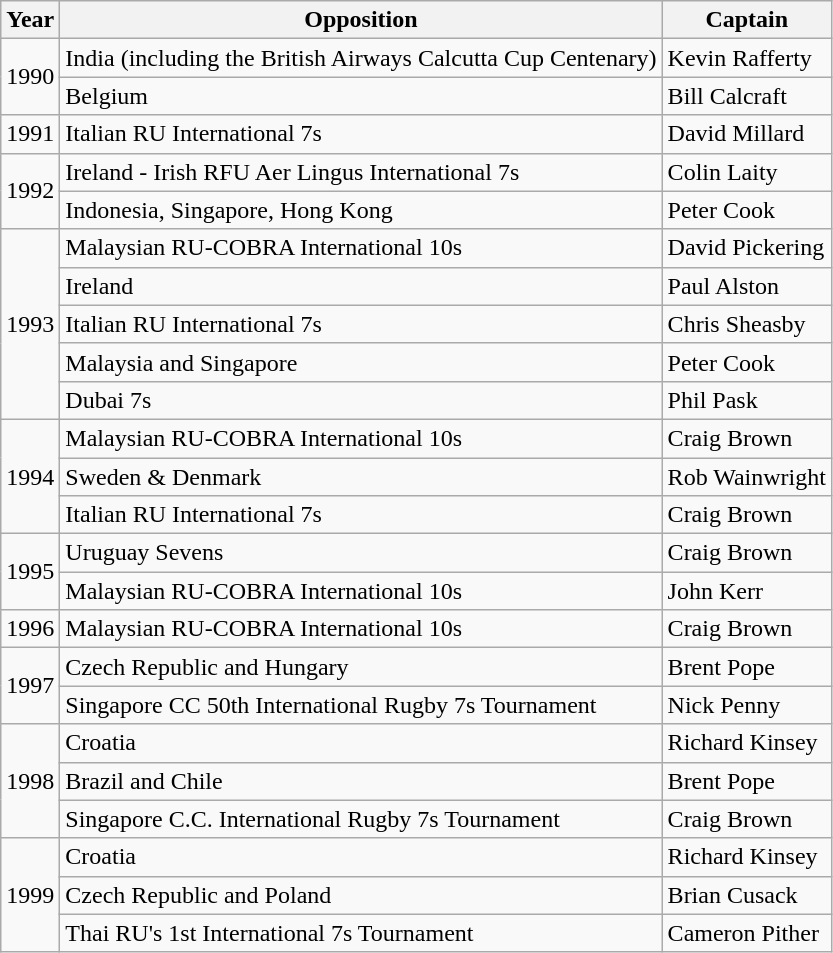<table class="wikitable">
<tr>
<th>Year</th>
<th>Opposition</th>
<th>Captain</th>
</tr>
<tr>
<td rowspan=2>1990</td>
<td>India (including the British Airways Calcutta Cup Centenary)</td>
<td>Kevin Rafferty </td>
</tr>
<tr>
<td>Belgium</td>
<td>Bill Calcraft </td>
</tr>
<tr>
<td>1991</td>
<td>Italian RU International 7s</td>
<td>David Millard </td>
</tr>
<tr>
<td rowspan=2>1992</td>
<td>Ireland - Irish RFU Aer Lingus International 7s</td>
<td>Colin Laity </td>
</tr>
<tr>
<td>Indonesia, Singapore, Hong Kong</td>
<td>Peter Cook </td>
</tr>
<tr>
<td rowspan=5>1993</td>
<td>Malaysian RU-COBRA International 10s</td>
<td>David Pickering </td>
</tr>
<tr>
<td>Ireland</td>
<td>Paul Alston </td>
</tr>
<tr>
<td>Italian RU International 7s</td>
<td>Chris Sheasby </td>
</tr>
<tr>
<td>Malaysia and Singapore</td>
<td>Peter Cook </td>
</tr>
<tr>
<td>Dubai 7s</td>
<td>Phil Pask </td>
</tr>
<tr>
<td rowspan=3>1994</td>
<td>Malaysian RU-COBRA International 10s</td>
<td>Craig Brown </td>
</tr>
<tr>
<td>Sweden & Denmark</td>
<td>Rob Wainwright </td>
</tr>
<tr>
<td>Italian RU International 7s</td>
<td>Craig Brown </td>
</tr>
<tr>
<td rowspan=2>1995</td>
<td>Uruguay Sevens</td>
<td>Craig Brown </td>
</tr>
<tr>
<td>Malaysian RU-COBRA International 10s</td>
<td>John Kerr </td>
</tr>
<tr>
<td>1996</td>
<td>Malaysian RU-COBRA International 10s</td>
<td>Craig Brown </td>
</tr>
<tr>
<td rowspan=2>1997</td>
<td>Czech Republic and Hungary</td>
<td>Brent Pope </td>
</tr>
<tr>
<td>Singapore CC 50th International Rugby 7s Tournament</td>
<td>Nick Penny </td>
</tr>
<tr>
<td rowspan=3>1998</td>
<td>Croatia</td>
<td>Richard Kinsey </td>
</tr>
<tr>
<td>Brazil and Chile</td>
<td>Brent Pope </td>
</tr>
<tr>
<td>Singapore C.C. International Rugby 7s Tournament</td>
<td>Craig Brown </td>
</tr>
<tr>
<td rowspan=3>1999</td>
<td>Croatia</td>
<td>Richard Kinsey </td>
</tr>
<tr>
<td>Czech Republic and Poland</td>
<td>Brian Cusack </td>
</tr>
<tr>
<td>Thai RU's 1st International 7s Tournament</td>
<td>Cameron Pither </td>
</tr>
</table>
